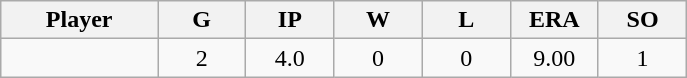<table class="wikitable sortable">
<tr>
<th bgcolor="#DDDDFF" width="16%">Player</th>
<th bgcolor="#DDDDFF" width="9%">G</th>
<th bgcolor="#DDDDFF" width="9%">IP</th>
<th bgcolor="#DDDDFF" width="9%">W</th>
<th bgcolor="#DDDDFF" width="9%">L</th>
<th bgcolor="#DDDDFF" width="9%">ERA</th>
<th bgcolor="#DDDDFF" width="9%">SO</th>
</tr>
<tr align="center">
<td></td>
<td>2</td>
<td>4.0</td>
<td>0</td>
<td>0</td>
<td>9.00</td>
<td>1</td>
</tr>
</table>
